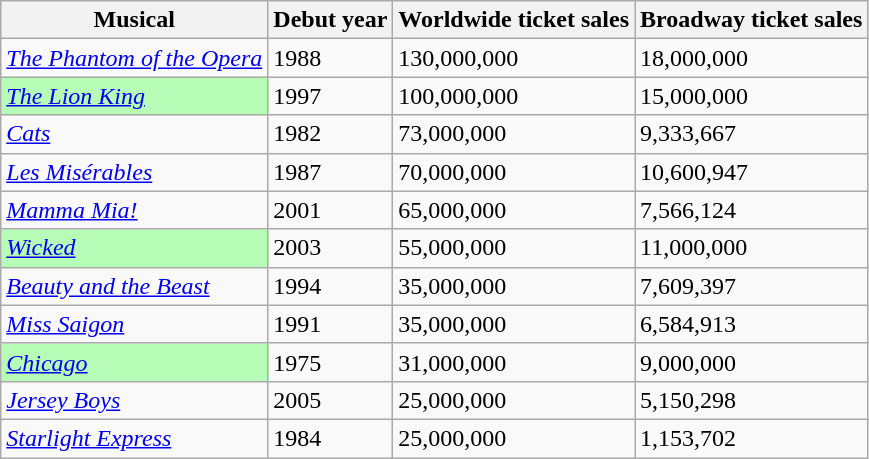<table class="wikitable sortable plainrowheaders">
<tr>
<th scope="col">Musical</th>
<th scope="col">Debut year</th>
<th scope="col">Worldwide ticket sales</th>
<th scope="col">Broadway ticket sales</th>
</tr>
<tr>
<td><em><a href='#'>The Phantom of the Opera</a></em></td>
<td>1988</td>
<td>130,000,000</td>
<td>18,000,000</td>
</tr>
<tr>
<td scope="row" style="background:#b6fcb6;"><em><a href='#'>The Lion King</a></em> </td>
<td>1997</td>
<td>100,000,000</td>
<td>15,000,000</td>
</tr>
<tr>
<td><em><a href='#'>Cats</a></em></td>
<td>1982</td>
<td>73,000,000</td>
<td>9,333,667</td>
</tr>
<tr>
<td><em><a href='#'>Les Misérables</a></em></td>
<td>1987</td>
<td>70,000,000</td>
<td>10,600,947</td>
</tr>
<tr>
<td><em><a href='#'>Mamma Mia!</a></em></td>
<td>2001</td>
<td>65,000,000</td>
<td>7,566,124</td>
</tr>
<tr>
<td scope="row" style="background:#b6fcb6;"><em><a href='#'>Wicked</a></em> </td>
<td>2003</td>
<td>55,000,000</td>
<td>11,000,000</td>
</tr>
<tr>
<td><em><a href='#'>Beauty and the Beast</a></em></td>
<td>1994</td>
<td>35,000,000</td>
<td>7,609,397</td>
</tr>
<tr>
<td><em><a href='#'>Miss Saigon</a></em></td>
<td>1991</td>
<td>35,000,000</td>
<td>6,584,913</td>
</tr>
<tr>
<td scope="row" style="background:#b6fcb6;"><em><a href='#'>Chicago</a></em> </td>
<td>1975</td>
<td>31,000,000</td>
<td>9,000,000</td>
</tr>
<tr>
<td><em><a href='#'>Jersey Boys</a></em></td>
<td>2005</td>
<td>25,000,000</td>
<td>5,150,298</td>
</tr>
<tr>
<td><em><a href='#'>Starlight Express</a></em></td>
<td>1984</td>
<td>25,000,000</td>
<td>1,153,702</td>
</tr>
</table>
